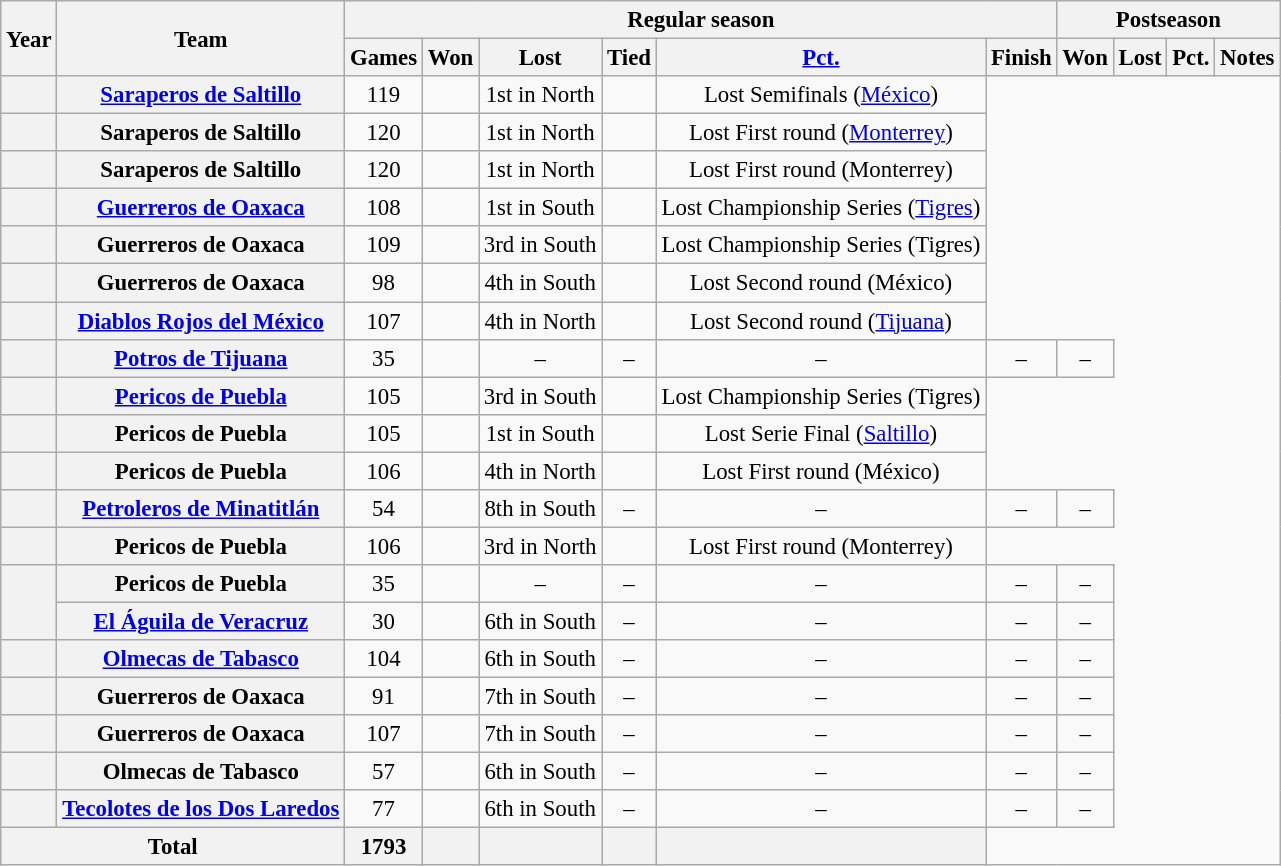<table class="wikitable" style="font-size: 95%; text-align:center;">
<tr>
<th rowspan="2">Year</th>
<th rowspan="2">Team</th>
<th colspan="6">Regular season</th>
<th colspan="4">Postseason</th>
</tr>
<tr>
<th scope=col>Games</th>
<th scope=col>Won</th>
<th scope=col>Lost</th>
<th scope=col>Tied</th>
<th scope=col><a href='#'>Pct.</a></th>
<th scope=col>Finish</th>
<th scope=col>Won</th>
<th scope=col>Lost</th>
<th scope=col>Pct.</th>
<th scope=col>Notes</th>
</tr>
<tr>
<th></th>
<th><a href='#'>Saraperos de Saltillo</a></th>
<td>119</td>
<td></td>
<td>1st in North</td>
<td></td>
<td>Lost Semifinals (<a href='#'>México</a>)</td>
</tr>
<tr>
<th></th>
<th>Saraperos de Saltillo</th>
<td>120</td>
<td></td>
<td>1st in North</td>
<td></td>
<td>Lost First round (<a href='#'>Monterrey</a>)</td>
</tr>
<tr>
<th></th>
<th>Saraperos de Saltillo</th>
<td>120</td>
<td></td>
<td>1st in North</td>
<td></td>
<td>Lost First round (Monterrey)</td>
</tr>
<tr>
<th></th>
<th><a href='#'>Guerreros de Oaxaca</a></th>
<td>108</td>
<td></td>
<td>1st in South</td>
<td></td>
<td>Lost Championship Series (<a href='#'>Tigres</a>)</td>
</tr>
<tr>
<th></th>
<th>Guerreros de Oaxaca</th>
<td>109</td>
<td></td>
<td>3rd in South</td>
<td></td>
<td>Lost Championship Series (Tigres)</td>
</tr>
<tr>
<th></th>
<th>Guerreros de Oaxaca</th>
<td>98</td>
<td></td>
<td>4th in South</td>
<td></td>
<td>Lost Second round (México)</td>
</tr>
<tr>
<th></th>
<th><a href='#'>Diablos Rojos del México</a></th>
<td>107</td>
<td></td>
<td>4th in North</td>
<td></td>
<td>Lost Second round (<a href='#'>Tijuana</a>)</td>
</tr>
<tr>
<th></th>
<th><a href='#'>Potros de Tijuana</a></th>
<td>35</td>
<td></td>
<td>–</td>
<td>–</td>
<td>–</td>
<td>–</td>
<td>–</td>
</tr>
<tr>
<th></th>
<th><a href='#'>Pericos de Puebla</a></th>
<td>105</td>
<td></td>
<td>3rd in South</td>
<td></td>
<td>Lost Championship Series (Tigres)</td>
</tr>
<tr>
<th></th>
<th>Pericos de Puebla</th>
<td>105</td>
<td></td>
<td>1st in South</td>
<td></td>
<td>Lost Serie Final (<a href='#'>Saltillo</a>)</td>
</tr>
<tr>
<th></th>
<th>Pericos de Puebla</th>
<td>106</td>
<td></td>
<td>4th in North</td>
<td></td>
<td>Lost First round (México)</td>
</tr>
<tr>
<th></th>
<th><a href='#'>Petroleros de Minatitlán</a></th>
<td>54</td>
<td></td>
<td>8th in South</td>
<td>–</td>
<td>–</td>
<td>–</td>
<td>–</td>
</tr>
<tr>
<th></th>
<th>Pericos de Puebla</th>
<td>106</td>
<td></td>
<td>3rd in North</td>
<td></td>
<td>Lost First round (Monterrey)</td>
</tr>
<tr>
<th rowspan=2></th>
<th>Pericos de Puebla</th>
<td>35</td>
<td></td>
<td>–</td>
<td>–</td>
<td>–</td>
<td>–</td>
<td>–</td>
</tr>
<tr>
<th><a href='#'>El Águila de Veracruz</a></th>
<td>30</td>
<td></td>
<td>6th in South</td>
<td>–</td>
<td>–</td>
<td>–</td>
<td>–</td>
</tr>
<tr>
<th></th>
<th><a href='#'>Olmecas de Tabasco</a></th>
<td>104</td>
<td></td>
<td>6th in South</td>
<td>–</td>
<td>–</td>
<td>–</td>
<td>–</td>
</tr>
<tr>
<th></th>
<th>Guerreros de Oaxaca</th>
<td>91</td>
<td></td>
<td>7th in South</td>
<td>–</td>
<td>–</td>
<td>–</td>
<td>–</td>
</tr>
<tr>
<th></th>
<th>Guerreros de Oaxaca</th>
<td>107</td>
<td></td>
<td>7th in South</td>
<td>–</td>
<td>–</td>
<td>–</td>
<td>–</td>
</tr>
<tr>
<th></th>
<th>Olmecas de Tabasco</th>
<td>57</td>
<td></td>
<td>6th in South</td>
<td>–</td>
<td>–</td>
<td>–</td>
<td>–</td>
</tr>
<tr>
<th></th>
<th><a href='#'>Tecolotes de los Dos Laredos</a></th>
<td>77</td>
<td></td>
<td>6th in South</td>
<td>–</td>
<td>–</td>
<td>–</td>
<td>–</td>
</tr>
<tr>
<th colspan="2">Total</th>
<th>1793</th>
<th></th>
<th></th>
<th></th>
<th></th>
</tr>
</table>
